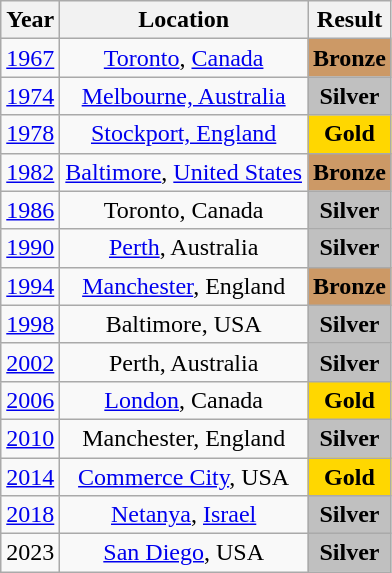<table class="wikitable" style="text-align:center;">
<tr>
<th>Year</th>
<th>Location</th>
<th>Result</th>
</tr>
<tr>
<td><a href='#'>1967</a></td>
<td><a href='#'>Toronto</a>, <a href='#'>Canada</a></td>
<td style="background:#c96;"><strong>Bronze</strong></td>
</tr>
<tr>
<td><a href='#'>1974</a></td>
<td><a href='#'>Melbourne, Australia</a></td>
<td style="background:silver;"><strong>Silver</strong></td>
</tr>
<tr>
<td><a href='#'>1978</a></td>
<td><a href='#'>Stockport, England</a></td>
<td bgcolor=gold><strong>Gold</strong></td>
</tr>
<tr>
<td><a href='#'>1982</a></td>
<td><a href='#'>Baltimore</a>, <a href='#'>United States</a></td>
<td style="background:#c96;"><strong>Bronze</strong></td>
</tr>
<tr>
<td><a href='#'>1986</a></td>
<td>Toronto, Canada</td>
<td style="background:silver;"><strong>Silver</strong></td>
</tr>
<tr>
<td><a href='#'>1990</a></td>
<td><a href='#'>Perth</a>, Australia</td>
<td style="background:silver;"><strong>Silver</strong></td>
</tr>
<tr>
<td><a href='#'>1994</a></td>
<td><a href='#'>Manchester</a>, England</td>
<td style="background:#c96;"><strong>Bronze</strong></td>
</tr>
<tr>
<td><a href='#'>1998</a></td>
<td>Baltimore, USA</td>
<td style="background:silver;"><strong>Silver</strong></td>
</tr>
<tr>
<td><a href='#'>2002</a></td>
<td>Perth, Australia</td>
<td style="background:silver;"><strong>Silver</strong></td>
</tr>
<tr>
<td><a href='#'>2006</a></td>
<td><a href='#'>London</a>, Canada</td>
<td bgcolor=gold><strong>Gold</strong></td>
</tr>
<tr>
<td><a href='#'>2010</a></td>
<td>Manchester, England</td>
<td style="background:silver;"><strong>Silver</strong></td>
</tr>
<tr>
<td><a href='#'>2014</a></td>
<td><a href='#'>Commerce City</a>, USA</td>
<td bgcolor=gold><strong>Gold</strong></td>
</tr>
<tr>
<td><a href='#'>2018</a></td>
<td><a href='#'>Netanya</a>, <a href='#'>Israel</a></td>
<td style="background:silver;"><strong>Silver</strong></td>
</tr>
<tr>
<td>2023</td>
<td><a href='#'>San Diego</a>, USA</td>
<td style="background:silver;"><strong>Silver</strong></td>
</tr>
</table>
